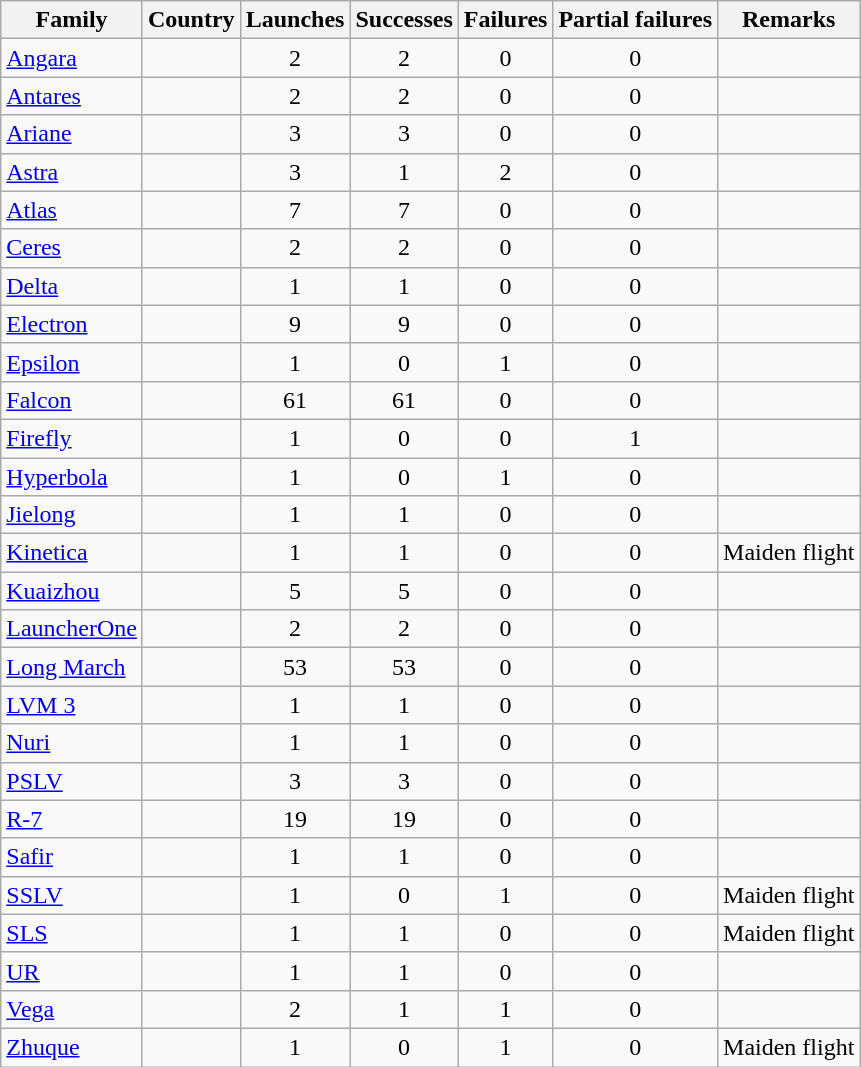<table class="wikitable sortable collapsible collapsed" style=text-align:center>
<tr>
<th>Family</th>
<th>Country</th>
<th>Launches</th>
<th>Successes</th>
<th>Failures</th>
<th>Partial failures</th>
<th>Remarks</th>
</tr>
<tr>
<td align=left><a href='#'>Angara</a></td>
<td align=left></td>
<td>2</td>
<td>2</td>
<td>0</td>
<td>0</td>
<td></td>
</tr>
<tr>
<td align=left><a href='#'>Antares</a></td>
<td align=left></td>
<td>2</td>
<td>2</td>
<td>0</td>
<td>0</td>
<td></td>
</tr>
<tr>
<td align=left><a href='#'>Ariane</a></td>
<td align=left></td>
<td>3</td>
<td>3</td>
<td>0</td>
<td>0</td>
<td></td>
</tr>
<tr>
<td align=left><a href='#'>Astra</a></td>
<td align=left></td>
<td>3</td>
<td>1</td>
<td>2</td>
<td>0</td>
<td></td>
</tr>
<tr>
<td align=left><a href='#'>Atlas</a></td>
<td align=left></td>
<td>7</td>
<td>7</td>
<td>0</td>
<td>0</td>
<td></td>
</tr>
<tr>
<td align=left><a href='#'>Ceres</a></td>
<td align=left></td>
<td>2</td>
<td>2</td>
<td>0</td>
<td>0</td>
<td></td>
</tr>
<tr>
<td align=left><a href='#'>Delta</a></td>
<td align=left></td>
<td>1</td>
<td>1</td>
<td>0</td>
<td>0</td>
<td></td>
</tr>
<tr>
<td align=left><a href='#'>Electron</a></td>
<td align=left></td>
<td>9</td>
<td>9</td>
<td>0</td>
<td>0</td>
<td></td>
</tr>
<tr>
<td align=left><a href='#'>Epsilon</a></td>
<td align=left></td>
<td>1</td>
<td>0</td>
<td>1</td>
<td>0</td>
<td></td>
</tr>
<tr>
<td align=left><a href='#'>Falcon</a></td>
<td align=left></td>
<td>61</td>
<td>61</td>
<td>0</td>
<td>0</td>
<td></td>
</tr>
<tr>
<td align=left><a href='#'>Firefly</a></td>
<td align=left></td>
<td>1</td>
<td>0</td>
<td>0</td>
<td>1</td>
<td></td>
</tr>
<tr>
<td align=left><a href='#'>Hyperbola</a></td>
<td align=left></td>
<td>1</td>
<td>0</td>
<td>1</td>
<td>0</td>
<td></td>
</tr>
<tr>
<td align=left><a href='#'>Jielong</a></td>
<td align=left></td>
<td>1</td>
<td>1</td>
<td>0</td>
<td>0</td>
<td></td>
</tr>
<tr>
<td align=left><a href='#'>Kinetica</a></td>
<td align=left></td>
<td>1</td>
<td>1</td>
<td>0</td>
<td>0</td>
<td align=left>Maiden flight</td>
</tr>
<tr>
<td align=left><a href='#'>Kuaizhou</a></td>
<td align=left></td>
<td>5</td>
<td>5</td>
<td>0</td>
<td>0</td>
<td></td>
</tr>
<tr>
<td align=left><a href='#'>LauncherOne</a></td>
<td align=left></td>
<td>2</td>
<td>2</td>
<td>0</td>
<td>0</td>
<td></td>
</tr>
<tr>
<td align=left><a href='#'>Long March</a></td>
<td align=left></td>
<td>53</td>
<td>53</td>
<td>0</td>
<td>0</td>
<td></td>
</tr>
<tr>
<td align=left><a href='#'>LVM 3</a></td>
<td align=left></td>
<td>1</td>
<td>1</td>
<td>0</td>
<td>0</td>
<td></td>
</tr>
<tr>
<td align=left><a href='#'>Nuri</a></td>
<td align=left></td>
<td>1</td>
<td>1</td>
<td>0</td>
<td>0</td>
<td></td>
</tr>
<tr>
<td align=left><a href='#'>PSLV</a></td>
<td align=left></td>
<td>3</td>
<td>3</td>
<td>0</td>
<td>0</td>
<td></td>
</tr>
<tr>
<td align=left><a href='#'>R-7</a></td>
<td align=left></td>
<td>19</td>
<td>19</td>
<td>0</td>
<td>0</td>
<td></td>
</tr>
<tr>
<td align=left><a href='#'>Safir</a></td>
<td align=left></td>
<td>1</td>
<td>1</td>
<td>0</td>
<td>0</td>
<td></td>
</tr>
<tr>
<td align=left><a href='#'>SSLV</a></td>
<td align=left></td>
<td>1</td>
<td>0</td>
<td>1</td>
<td>0</td>
<td align=left>Maiden flight</td>
</tr>
<tr>
<td align=left><a href='#'>SLS</a></td>
<td align=left></td>
<td>1</td>
<td>1</td>
<td>0</td>
<td>0</td>
<td align=left>Maiden flight</td>
</tr>
<tr>
<td align=left><a href='#'>UR</a></td>
<td align=left></td>
<td>1</td>
<td>1</td>
<td>0</td>
<td>0</td>
<td></td>
</tr>
<tr>
<td align=left><a href='#'>Vega</a></td>
<td align=left></td>
<td>2</td>
<td>1</td>
<td>1</td>
<td>0</td>
<td></td>
</tr>
<tr>
<td align=left><a href='#'>Zhuque</a></td>
<td align=left></td>
<td>1</td>
<td>0</td>
<td>1</td>
<td>0</td>
<td align=left>Maiden flight</td>
</tr>
</table>
